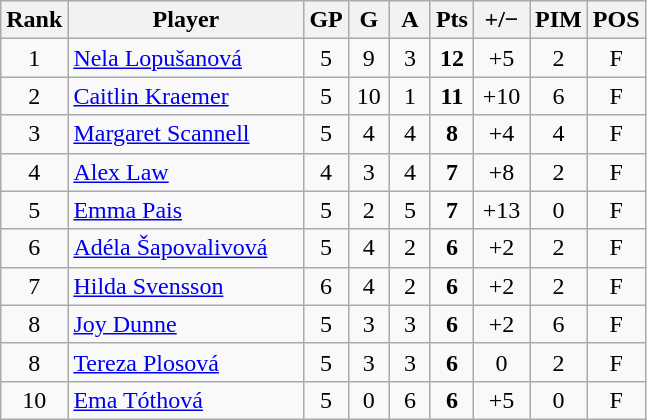<table class="wikitable sortable" style="text-align:center;">
<tr>
<th width=30>Rank</th>
<th width=150>Player</th>
<th width=20>GP</th>
<th width=20>G</th>
<th width=20>A</th>
<th width=20>Pts</th>
<th width=30>+/−</th>
<th width=30>PIM</th>
<th width=30>POS</th>
</tr>
<tr>
<td>1</td>
<td align=left> <a href='#'>Nela Lopušanová</a></td>
<td>5</td>
<td>9</td>
<td>3</td>
<td><strong>12</strong></td>
<td>+5</td>
<td>2</td>
<td>F</td>
</tr>
<tr>
<td>2</td>
<td align=left> <a href='#'>Caitlin Kraemer</a></td>
<td>5</td>
<td>10</td>
<td>1</td>
<td><strong>11</strong></td>
<td>+10</td>
<td>6</td>
<td>F</td>
</tr>
<tr>
<td>3</td>
<td align=left> <a href='#'>Margaret Scannell</a></td>
<td>5</td>
<td>4</td>
<td>4</td>
<td><strong>8</strong></td>
<td>+4</td>
<td>4</td>
<td>F</td>
</tr>
<tr>
<td>4</td>
<td align=left> <a href='#'>Alex Law</a></td>
<td>4</td>
<td>3</td>
<td>4</td>
<td><strong>7</strong></td>
<td>+8</td>
<td>2</td>
<td>F</td>
</tr>
<tr>
<td>5</td>
<td align=left> <a href='#'>Emma Pais</a></td>
<td>5</td>
<td>2</td>
<td>5</td>
<td><strong>7</strong></td>
<td>+13</td>
<td>0</td>
<td>F</td>
</tr>
<tr>
<td>6</td>
<td align=left> <a href='#'>Adéla Šapovalivová</a></td>
<td>5</td>
<td>4</td>
<td>2</td>
<td><strong>6</strong></td>
<td>+2</td>
<td>2</td>
<td>F</td>
</tr>
<tr>
<td>7</td>
<td align=left> <a href='#'>Hilda Svensson</a></td>
<td>6</td>
<td>4</td>
<td>2</td>
<td><strong>6</strong></td>
<td>+2</td>
<td>2</td>
<td>F</td>
</tr>
<tr>
<td>8</td>
<td align=left> <a href='#'>Joy Dunne</a></td>
<td>5</td>
<td>3</td>
<td>3</td>
<td><strong>6</strong></td>
<td>+2</td>
<td>6</td>
<td>F</td>
</tr>
<tr>
<td>8</td>
<td align=left> <a href='#'>Tereza Plosová</a></td>
<td>5</td>
<td>3</td>
<td>3</td>
<td><strong>6</strong></td>
<td>0</td>
<td>2</td>
<td>F</td>
</tr>
<tr>
<td>10</td>
<td align=left> <a href='#'>Ema Tóthová</a></td>
<td>5</td>
<td>0</td>
<td>6</td>
<td><strong>6</strong></td>
<td>+5</td>
<td>0</td>
<td>F</td>
</tr>
</table>
